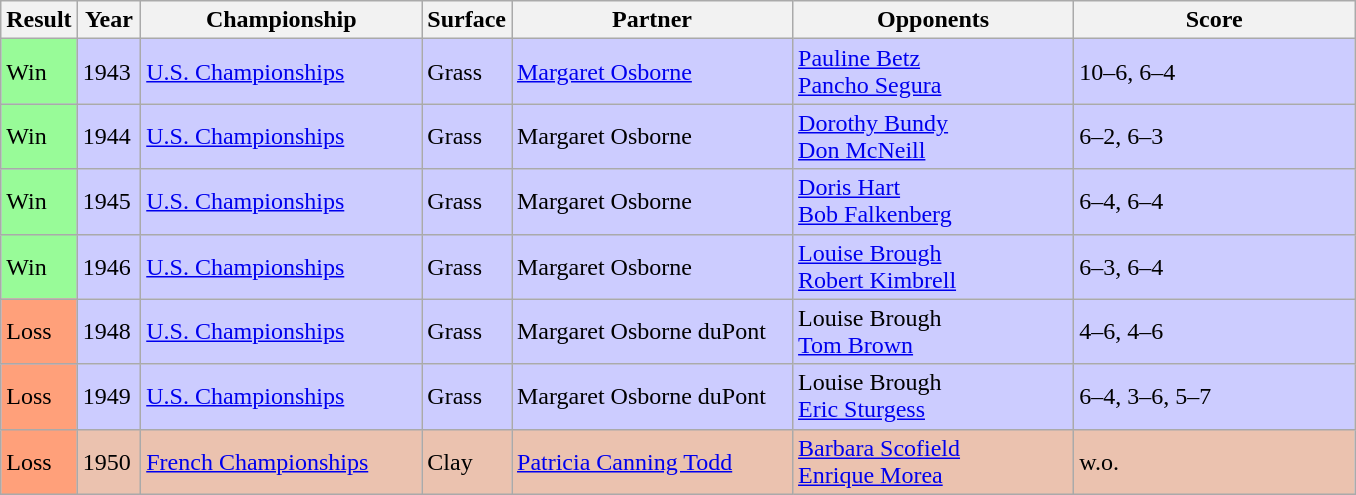<table class="sortable wikitable">
<tr>
<th style="width:40px">Result</th>
<th style="width:35px">Year</th>
<th style="width:180px">Championship</th>
<th style="width:50px">Surface</th>
<th style="width:180px">Partner</th>
<th style="width:180px">Opponents</th>
<th style="width:180px" class="unsortable">Score</th>
</tr>
<tr style="background:#ccf;">
<td style="background:#98fb98;">Win</td>
<td>1943</td>
<td><a href='#'>U.S. Championships</a></td>
<td>Grass</td>
<td> <a href='#'>Margaret Osborne</a></td>
<td> <a href='#'>Pauline Betz</a><br> <a href='#'>Pancho Segura</a></td>
<td>10–6, 6–4</td>
</tr>
<tr style="background:#ccf;">
<td style="background:#98fb98;">Win</td>
<td>1944</td>
<td><a href='#'>U.S. Championships</a></td>
<td>Grass</td>
<td> Margaret Osborne</td>
<td> <a href='#'>Dorothy Bundy</a><br> <a href='#'>Don McNeill</a></td>
<td>6–2, 6–3</td>
</tr>
<tr style="background:#ccf;">
<td style="background:#98fb98;">Win</td>
<td>1945</td>
<td><a href='#'>U.S. Championships</a></td>
<td>Grass</td>
<td> Margaret Osborne</td>
<td> <a href='#'>Doris Hart</a><br> <a href='#'>Bob Falkenberg</a></td>
<td>6–4, 6–4</td>
</tr>
<tr style="background:#ccf;">
<td style="background:#98fb98;">Win</td>
<td>1946</td>
<td><a href='#'>U.S. Championships</a></td>
<td>Grass</td>
<td> Margaret Osborne</td>
<td> <a href='#'>Louise Brough</a><br> <a href='#'>Robert Kimbrell</a></td>
<td>6–3, 6–4</td>
</tr>
<tr style="background:#ccf;">
<td style="background:#ffa07a;">Loss</td>
<td>1948</td>
<td><a href='#'>U.S. Championships</a></td>
<td>Grass</td>
<td> Margaret Osborne duPont</td>
<td> Louise Brough<br> <a href='#'>Tom Brown</a></td>
<td>4–6, 4–6</td>
</tr>
<tr style="background:#ccf;">
<td style="background:#ffa07a;">Loss</td>
<td>1949</td>
<td><a href='#'>U.S. Championships</a></td>
<td>Grass</td>
<td> Margaret Osborne duPont</td>
<td> Louise Brough<br> <a href='#'>Eric Sturgess</a></td>
<td>6–4, 3–6, 5–7</td>
</tr>
<tr style="background:#ebc2af;">
<td style="background:#ffa07a;">Loss</td>
<td>1950</td>
<td><a href='#'>French Championships</a></td>
<td>Clay</td>
<td> <a href='#'>Patricia Canning Todd</a></td>
<td> <a href='#'>Barbara Scofield</a> <br>  <a href='#'>Enrique Morea</a></td>
<td>w.o.</td>
</tr>
</table>
